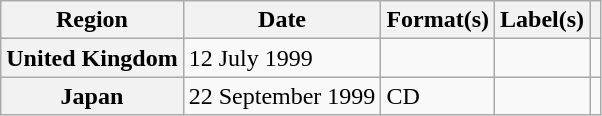<table class="wikitable plainrowheaders">
<tr>
<th scope="col">Region</th>
<th scope="col">Date</th>
<th scope="col">Format(s)</th>
<th scope="col">Label(s)</th>
<th scope="col"></th>
</tr>
<tr>
<th scope="row">United Kingdom</th>
<td>12 July 1999</td>
<td></td>
<td></td>
<td></td>
</tr>
<tr>
<th scope="row">Japan</th>
<td>22 September 1999</td>
<td>CD</td>
<td></td>
<td></td>
</tr>
</table>
